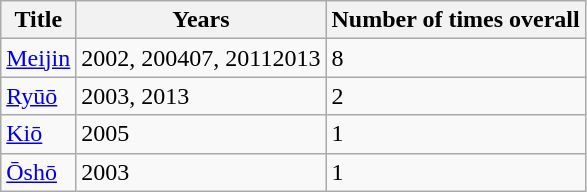<table class="wikitable">
<tr>
<th>Title</th>
<th>Years</th>
<th>Number of times overall</th>
</tr>
<tr>
<td><a href='#'>Meijin</a></td>
<td>2002, 200407, 20112013</td>
<td>8</td>
</tr>
<tr>
<td><a href='#'>Ryūō</a></td>
<td>2003, 2013</td>
<td>2</td>
</tr>
<tr>
<td><a href='#'>Kiō</a></td>
<td>2005</td>
<td>1</td>
</tr>
<tr>
<td><a href='#'>Ōshō</a></td>
<td>2003</td>
<td>1</td>
</tr>
</table>
